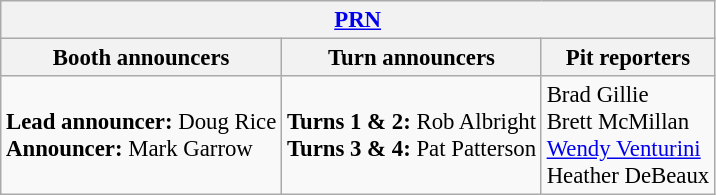<table class="wikitable" style="font-size: 95%">
<tr>
<th colspan="3"><a href='#'>PRN</a></th>
</tr>
<tr>
<th>Booth announcers</th>
<th>Turn announcers</th>
<th>Pit reporters</th>
</tr>
<tr>
<td><strong>Lead announcer:</strong> Doug Rice<br><strong>Announcer:</strong> Mark Garrow</td>
<td><strong>Turns 1 & 2:</strong> Rob Albright<br><strong>Turns 3 & 4:</strong> Pat Patterson</td>
<td>Brad Gillie<br>Brett McMillan<br><a href='#'>Wendy Venturini</a><br>Heather DeBeaux</td>
</tr>
</table>
